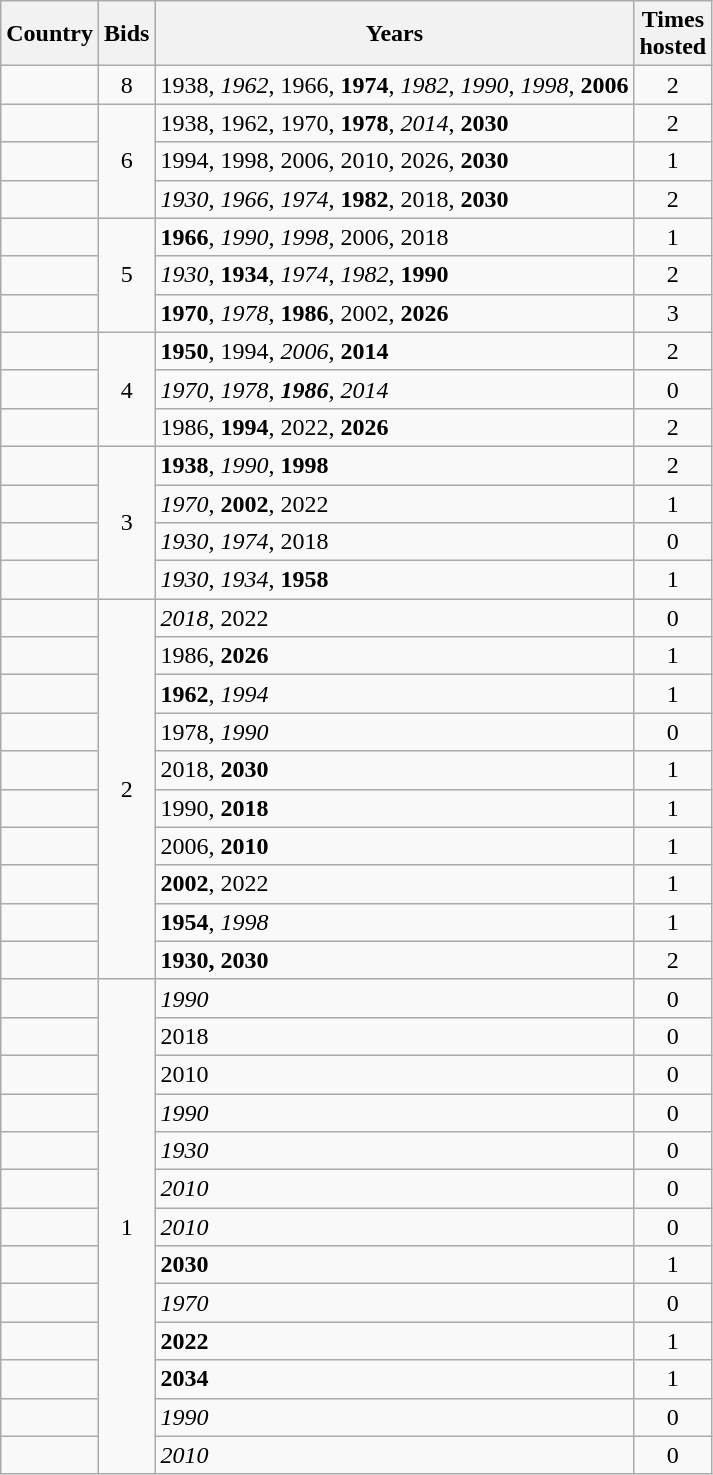<table class="wikitable sortable">
<tr>
<th>Country</th>
<th>Bids</th>
<th>Years</th>
<th>Times <br> hosted</th>
</tr>
<tr>
<td></td>
<td style="text-align:center;" rowspan= "1">8</td>
<td>1938, <em>1962</em>, 1966, <strong>1974</strong>, <em>1982</em>, <em>1990</em>, <em>1998</em>, <strong>2006</strong></td>
<td style="text-align:center">2</td>
</tr>
<tr>
<td></td>
<td style="text-align:center;" rowspan="3">6</td>
<td>1938, 1962, 1970, <strong>1978</strong>, <em>2014</em>, <strong>2030</strong></td>
<td style="text-align:center">2</td>
</tr>
<tr>
<td></td>
<td>1994, 1998, 2006, 2010, 2026, <strong>2030</strong></td>
<td style="text-align:center">1</td>
</tr>
<tr>
<td></td>
<td><em>1930</em>, <em>1966</em>, <em>1974</em>, <strong>1982</strong>, 2018, <strong>2030</strong></td>
<td style="text-align:center">2</td>
</tr>
<tr>
<td></td>
<td style="text-align:center;" rowspan="3">5</td>
<td><strong>1966</strong>, <em>1990</em>, <em>1998</em>, 2006, 2018</td>
<td style="text-align:center">1</td>
</tr>
<tr>
<td></td>
<td><em>1930</em>, <strong>1934</strong>, <em>1974</em>, <em>1982</em>, <strong>1990</strong></td>
<td style="text-align:center">2</td>
</tr>
<tr>
<td></td>
<td><strong>1970</strong>, <em>1978</em>, <strong>1986</strong>, 2002, <strong>2026</strong></td>
<td style="text-align:center">3</td>
</tr>
<tr>
<td></td>
<td style="text-align:center;" rowspan="3">4</td>
<td><strong>1950</strong>, 1994, <em>2006</em>, <strong>2014</strong></td>
<td style="text-align:center">2</td>
</tr>
<tr>
<td></td>
<td><em>1970</em>, <em>1978</em>, <strong><em>1986</em></strong>, <em>2014</em></td>
<td style="text-align:center">0</td>
</tr>
<tr>
<td></td>
<td>1986, <strong>1994</strong>, 2022, <strong>2026</strong></td>
<td style="text-align:center">2</td>
</tr>
<tr>
<td></td>
<td style="text-align:center;" rowspan="4">3</td>
<td><strong>1938</strong>, <em>1990</em>, <strong>1998</strong></td>
<td style="text-align:center">2</td>
</tr>
<tr>
<td></td>
<td><em>1970</em>, <strong>2002</strong>, 2022</td>
<td style="text-align:center">1</td>
</tr>
<tr>
<td></td>
<td><em>1930</em>, <em>1974</em>, 2018</td>
<td style="text-align:center">0</td>
</tr>
<tr>
<td></td>
<td><em>1930</em>, <em>1934</em>, <strong>1958</strong></td>
<td style="text-align:center">1</td>
</tr>
<tr>
<td></td>
<td rowspan="10" style="text-align:center;">2</td>
<td><em>2018</em>, 2022</td>
<td style="text-align:center">0</td>
</tr>
<tr>
<td></td>
<td>1986, <strong>2026</strong></td>
<td style="text-align:center">1</td>
</tr>
<tr>
<td></td>
<td><strong>1962</strong>, <em>1994</em></td>
<td style="text-align:center">1</td>
</tr>
<tr>
<td></td>
<td>1978, <em>1990</em></td>
<td style="text-align:center">0</td>
</tr>
<tr>
<td></td>
<td>2018, <strong>2030</strong></td>
<td style="text-align:center">1</td>
</tr>
<tr>
<td></td>
<td>1990, <strong>2018</strong></td>
<td style="text-align:center">1</td>
</tr>
<tr>
<td></td>
<td>2006, <strong>2010</strong></td>
<td style="text-align:center">1</td>
</tr>
<tr>
<td></td>
<td><strong>2002</strong>, 2022</td>
<td style="text-align:center">1</td>
</tr>
<tr>
<td></td>
<td><strong>1954</strong>, <em>1998</em></td>
<td style="text-align:center">1</td>
</tr>
<tr>
<td></td>
<td><strong>1930, 2030</strong></td>
<td style="text-align:center">2</td>
</tr>
<tr>
<td></td>
<td rowspan="13" style="text-align:center;">1</td>
<td><em>1990</em></td>
<td style="text-align:center">0</td>
</tr>
<tr>
<td></td>
<td>2018</td>
<td style="text-align:center">0</td>
</tr>
<tr>
<td></td>
<td>2010</td>
<td style="text-align:center">0</td>
</tr>
<tr>
<td></td>
<td><em>1990</em></td>
<td style="text-align:center">0</td>
</tr>
<tr>
<td></td>
<td><em>1930</em></td>
<td style="text-align:center">0</td>
</tr>
<tr>
<td></td>
<td><em>2010</em></td>
<td style="text-align:center">0</td>
</tr>
<tr>
<td></td>
<td><em>2010</em></td>
<td style="text-align:center">0</td>
</tr>
<tr>
<td></td>
<td><strong>2030</strong></td>
<td style="text-align:center">1</td>
</tr>
<tr>
<td></td>
<td><em>1970</em></td>
<td style="text-align:center">0</td>
</tr>
<tr>
<td></td>
<td><strong>2022</strong></td>
<td style="text-align:center">1</td>
</tr>
<tr>
<td></td>
<td><strong>2034</strong></td>
<td style="text-align:center">1</td>
</tr>
<tr>
<td></td>
<td><em>1990</em></td>
<td style="text-align:center">0</td>
</tr>
<tr>
<td></td>
<td><em>2010</em></td>
<td style="text-align:center">0</td>
</tr>
</table>
